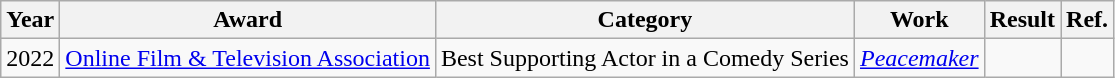<table class="wikitable">
<tr>
<th>Year</th>
<th>Award</th>
<th>Category</th>
<th>Work</th>
<th>Result</th>
<th>Ref.</th>
</tr>
<tr>
<td>2022</td>
<td><a href='#'>Online Film & Television Association</a></td>
<td>Best Supporting Actor in a Comedy Series</td>
<td><em><a href='#'>Peacemaker</a></em></td>
<td></td>
<td></td>
</tr>
</table>
